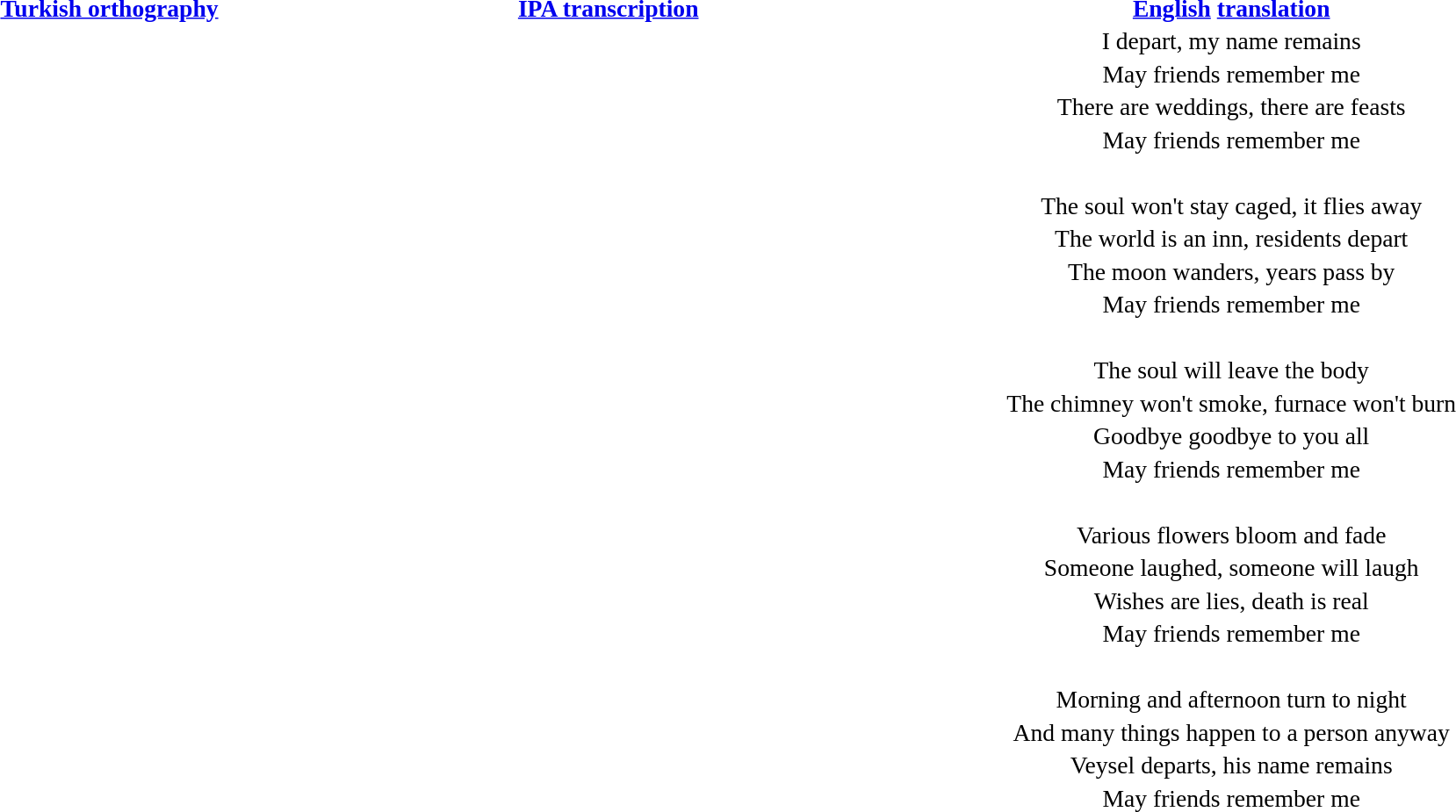<table border="0" style="width:100%; font-size:115%; text-align:center;">
<tr>
<th style="width:25%;"><a href='#'>Turkish orthography</a></th>
<th style="width:35%;"><a href='#'>IPA transcription</a></th>
<th style="width:40%;"><a href='#'>English</a> <a href='#'>translation</a></th>
</tr>
<tr>
<td></td>
<td></td>
<td>I depart, my name remains</td>
</tr>
<tr>
<td></td>
<td></td>
<td>May friends remember me</td>
</tr>
<tr>
<td></td>
<td></td>
<td>There are weddings, there are feasts</td>
</tr>
<tr>
<td></td>
<td></td>
<td>May friends remember me</td>
</tr>
<tr>
<td><br></td>
</tr>
<tr>
<td></td>
<td></td>
<td>The soul won't stay caged, it flies away</td>
</tr>
<tr>
<td></td>
<td></td>
<td>The world is an inn, residents depart</td>
</tr>
<tr>
<td></td>
<td></td>
<td>The moon wanders, years pass by</td>
</tr>
<tr>
<td></td>
<td></td>
<td>May friends remember me</td>
</tr>
<tr>
<td><br></td>
</tr>
<tr>
<td></td>
<td></td>
<td>The soul will leave the body</td>
</tr>
<tr>
<td></td>
<td></td>
<td>The chimney won't smoke, furnace won't burn</td>
</tr>
<tr>
<td></td>
<td></td>
<td>Goodbye goodbye to you all</td>
</tr>
<tr>
<td></td>
<td></td>
<td>May friends remember me</td>
</tr>
<tr>
<td><br></td>
</tr>
<tr>
<td></td>
<td></td>
<td>Various flowers bloom and fade</td>
</tr>
<tr>
<td></td>
<td></td>
<td>Someone laughed, someone will laugh</td>
</tr>
<tr>
<td></td>
<td></td>
<td>Wishes are lies, death is real</td>
</tr>
<tr>
<td></td>
<td></td>
<td>May friends remember me</td>
</tr>
<tr>
<td><br></td>
</tr>
<tr>
<td></td>
<td></td>
<td>Morning and afternoon turn to night</td>
</tr>
<tr>
<td></td>
<td></td>
<td>And many things happen to a person anyway</td>
</tr>
<tr>
<td></td>
<td></td>
<td>Veysel departs, his name remains</td>
</tr>
<tr>
<td></td>
<td></td>
<td>May friends remember me</td>
</tr>
</table>
